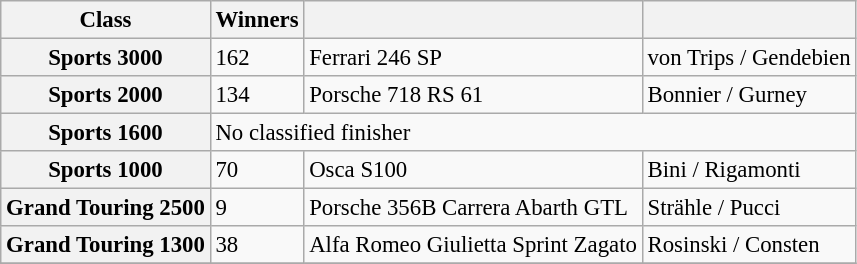<table class="wikitable" style="font-size: 95%">
<tr>
<th>Class</th>
<th>Winners</th>
<th></th>
<th></th>
</tr>
<tr>
<th>Sports 3000</th>
<td>162</td>
<td>Ferrari 246 SP</td>
<td>von Trips / Gendebien</td>
</tr>
<tr>
<th>Sports 2000</th>
<td>134</td>
<td>Porsche 718 RS 61</td>
<td>Bonnier / Gurney</td>
</tr>
<tr>
<th>Sports 1600</th>
<td colspan=3>No classified finisher</td>
</tr>
<tr>
<th>Sports 1000</th>
<td>70</td>
<td>Osca S100</td>
<td>Bini / Rigamonti</td>
</tr>
<tr>
<th>Grand Touring 2500</th>
<td>9</td>
<td>Porsche 356B Carrera Abarth GTL</td>
<td>Strähle / Pucci</td>
</tr>
<tr>
<th>Grand Touring 1300</th>
<td>38</td>
<td>Alfa Romeo Giulietta Sprint Zagato</td>
<td>Rosinski / Consten</td>
</tr>
<tr>
</tr>
</table>
